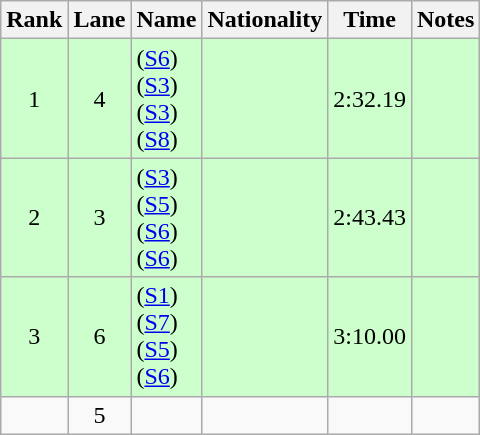<table class="wikitable sortable" style="text-align:center">
<tr>
<th>Rank</th>
<th>Lane</th>
<th>Name</th>
<th>Nationality</th>
<th>Time</th>
<th>Notes</th>
</tr>
<tr bgcolor=ccffcc>
<td>1</td>
<td>4</td>
<td align=left> (<a href='#'>S6</a>)<br> (<a href='#'>S3</a>)<br> (<a href='#'>S3</a>)<br> (<a href='#'>S8</a>)</td>
<td align=left></td>
<td>2:32.19</td>
<td><strong></strong></td>
</tr>
<tr bgcolor=ccffcc>
<td>2</td>
<td>3</td>
<td align=left> (<a href='#'>S3</a>)<br> (<a href='#'>S5</a>)<br>(<a href='#'>S6</a>)<br> (<a href='#'>S6</a>)</td>
<td align=left></td>
<td>2:43.43</td>
<td><strong></strong></td>
</tr>
<tr bgcolor=ccffcc>
<td>3</td>
<td>6</td>
<td align=left> (<a href='#'>S1</a>)<br> (<a href='#'>S7</a>) <br> (<a href='#'>S5</a>)<br> (<a href='#'>S6</a>)</td>
<td align=left></td>
<td>3:10.00</td>
<td><strong></strong></td>
</tr>
<tr>
<td></td>
<td>5</td>
<td align=left></td>
<td align=left></td>
<td></td>
<td><strong></strong></td>
</tr>
</table>
